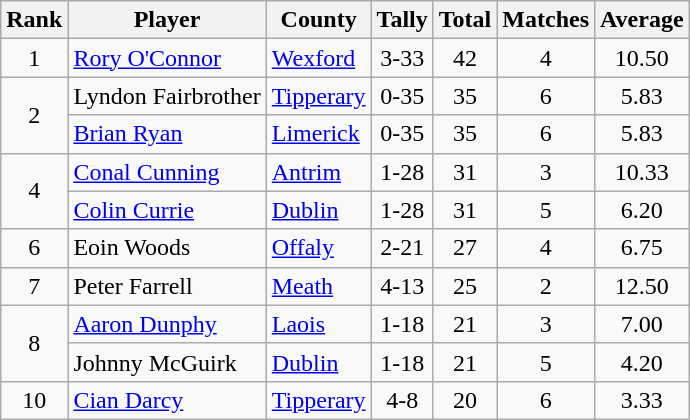<table class="wikitable">
<tr>
<th>Rank</th>
<th>Player</th>
<th>County</th>
<th>Tally</th>
<th>Total</th>
<th>Matches</th>
<th>Average</th>
</tr>
<tr>
<td rowspan=1 align=center>1</td>
<td><a href='#'>Rory O'Connor</a></td>
<td><a href='#'>Wexford</a></td>
<td align=center>3-33</td>
<td align=center>42</td>
<td align=center>4</td>
<td align=center>10.50</td>
</tr>
<tr>
<td rowspan=2 align=center>2</td>
<td>Lyndon Fairbrother</td>
<td><a href='#'>Tipperary</a></td>
<td align=center>0-35</td>
<td align=center>35</td>
<td align=center>6</td>
<td align=center>5.83</td>
</tr>
<tr>
<td><a href='#'>Brian Ryan</a></td>
<td><a href='#'>Limerick</a></td>
<td align=center>0-35</td>
<td align=center>35</td>
<td align=center>6</td>
<td align=center>5.83</td>
</tr>
<tr>
<td rowspan=2 align=center>4</td>
<td><a href='#'>Conal Cunning</a></td>
<td><a href='#'>Antrim</a></td>
<td align=center>1-28</td>
<td align=center>31</td>
<td align=center>3</td>
<td align=center>10.33</td>
</tr>
<tr>
<td><a href='#'>Colin Currie</a></td>
<td><a href='#'>Dublin</a></td>
<td align=center>1-28</td>
<td align=center>31</td>
<td align=center>5</td>
<td align=center>6.20</td>
</tr>
<tr>
<td rowspan=1 align=center>6</td>
<td>Eoin Woods</td>
<td><a href='#'>Offaly</a></td>
<td align=center>2-21</td>
<td align=center>27</td>
<td align=center>4</td>
<td align=center>6.75</td>
</tr>
<tr>
<td rowspan=1 align=center>7</td>
<td>Peter Farrell</td>
<td><a href='#'>Meath</a></td>
<td align=center>4-13</td>
<td align=center>25</td>
<td align=center>2</td>
<td align=center>12.50</td>
</tr>
<tr>
<td rowspan=2 align=center>8</td>
<td><a href='#'>Aaron Dunphy</a></td>
<td><a href='#'>Laois</a></td>
<td align=center>1-18</td>
<td align=center>21</td>
<td align=center>3</td>
<td align=center>7.00</td>
</tr>
<tr>
<td>Johnny McGuirk</td>
<td><a href='#'>Dublin</a></td>
<td align=center>1-18</td>
<td align=center>21</td>
<td align=center>5</td>
<td align=center>4.20</td>
</tr>
<tr>
<td rowspan=1 align=center>10</td>
<td><a href='#'>Cian Darcy</a></td>
<td><a href='#'>Tipperary</a></td>
<td align=center>4-8</td>
<td align=center>20</td>
<td align=center>6</td>
<td align=center>3.33</td>
</tr>
</table>
